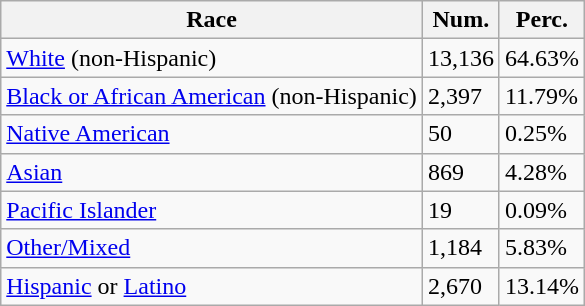<table class="wikitable">
<tr>
<th>Race</th>
<th>Num.</th>
<th>Perc.</th>
</tr>
<tr>
<td><a href='#'>White</a> (non-Hispanic)</td>
<td>13,136</td>
<td>64.63%</td>
</tr>
<tr>
<td><a href='#'>Black or African American</a> (non-Hispanic)</td>
<td>2,397</td>
<td>11.79%</td>
</tr>
<tr>
<td><a href='#'>Native American</a></td>
<td>50</td>
<td>0.25%</td>
</tr>
<tr>
<td><a href='#'>Asian</a></td>
<td>869</td>
<td>4.28%</td>
</tr>
<tr>
<td><a href='#'>Pacific Islander</a></td>
<td>19</td>
<td>0.09%</td>
</tr>
<tr>
<td><a href='#'>Other/Mixed</a></td>
<td>1,184</td>
<td>5.83%</td>
</tr>
<tr>
<td><a href='#'>Hispanic</a> or <a href='#'>Latino</a></td>
<td>2,670</td>
<td>13.14%</td>
</tr>
</table>
